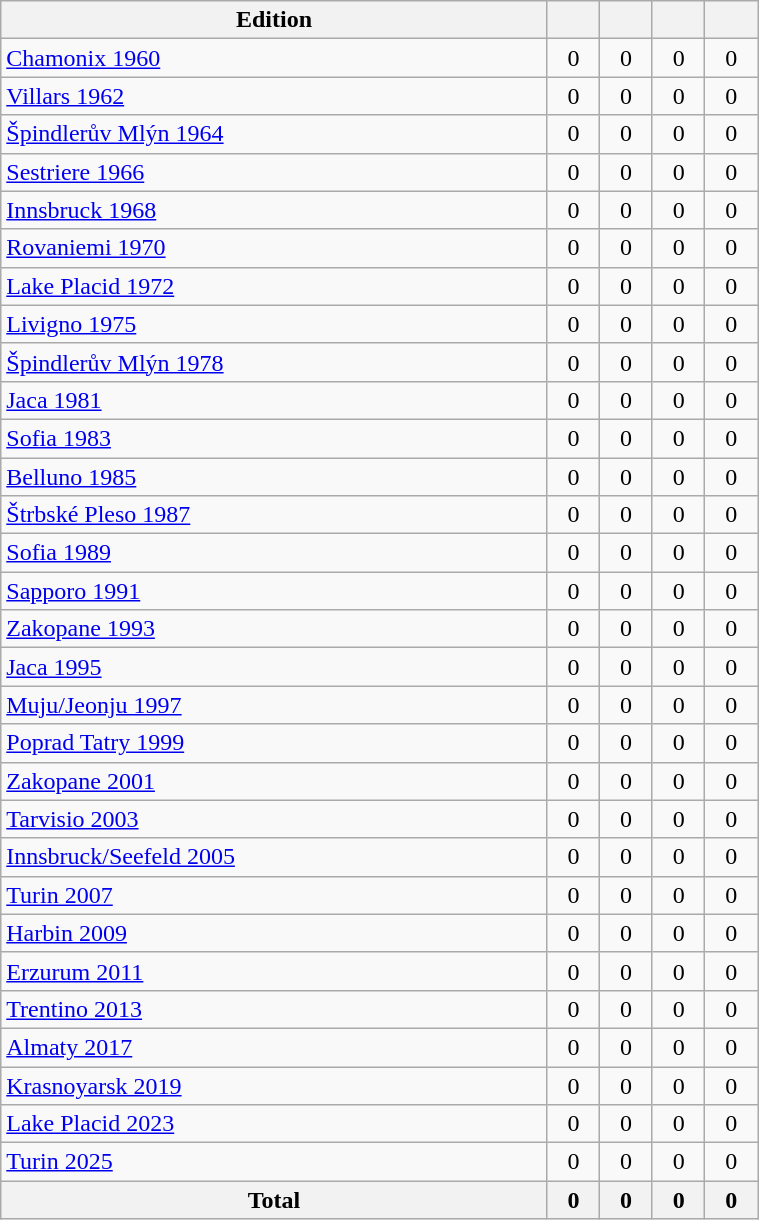<table class="wikitable" width=40% style="font-size:100%; text-align:center;">
<tr>
<th>Edition</th>
<th></th>
<th></th>
<th></th>
<th></th>
</tr>
<tr>
<td align=left> <a href='#'>Chamonix 1960</a></td>
<td>0</td>
<td>0</td>
<td>0</td>
<td>0</td>
</tr>
<tr>
<td align=left> <a href='#'>Villars 1962</a></td>
<td>0</td>
<td>0</td>
<td>0</td>
<td>0</td>
</tr>
<tr>
<td align=left> <a href='#'>Špindlerův Mlýn 1964</a></td>
<td>0</td>
<td>0</td>
<td>0</td>
<td>0</td>
</tr>
<tr>
<td align=left> <a href='#'>Sestriere 1966</a></td>
<td>0</td>
<td>0</td>
<td>0</td>
<td>0</td>
</tr>
<tr>
<td align=left> <a href='#'>Innsbruck 1968</a></td>
<td>0</td>
<td>0</td>
<td>0</td>
<td>0</td>
</tr>
<tr>
<td align=left> <a href='#'>Rovaniemi 1970</a></td>
<td>0</td>
<td>0</td>
<td>0</td>
<td>0</td>
</tr>
<tr>
<td align=left> <a href='#'>Lake Placid 1972</a></td>
<td>0</td>
<td>0</td>
<td>0</td>
<td>0</td>
</tr>
<tr>
<td align=left> <a href='#'>Livigno 1975</a></td>
<td>0</td>
<td>0</td>
<td>0</td>
<td>0</td>
</tr>
<tr>
<td align=left> <a href='#'>Špindlerův Mlýn 1978</a></td>
<td>0</td>
<td>0</td>
<td>0</td>
<td>0</td>
</tr>
<tr>
<td align=left> <a href='#'>Jaca 1981</a></td>
<td>0</td>
<td>0</td>
<td>0</td>
<td>0</td>
</tr>
<tr>
<td align=left> <a href='#'>Sofia 1983</a></td>
<td>0</td>
<td>0</td>
<td>0</td>
<td>0</td>
</tr>
<tr>
<td align=left> <a href='#'>Belluno 1985</a></td>
<td>0</td>
<td>0</td>
<td>0</td>
<td>0</td>
</tr>
<tr>
<td align=left> <a href='#'>Štrbské Pleso 1987</a></td>
<td>0</td>
<td>0</td>
<td>0</td>
<td>0</td>
</tr>
<tr>
<td align=left> <a href='#'>Sofia 1989</a></td>
<td>0</td>
<td>0</td>
<td>0</td>
<td>0</td>
</tr>
<tr>
<td align=left> <a href='#'>Sapporo 1991</a></td>
<td>0</td>
<td>0</td>
<td>0</td>
<td>0</td>
</tr>
<tr>
<td align=left> <a href='#'>Zakopane 1993</a></td>
<td>0</td>
<td>0</td>
<td>0</td>
<td>0</td>
</tr>
<tr>
<td align=left> <a href='#'>Jaca 1995</a></td>
<td>0</td>
<td>0</td>
<td>0</td>
<td>0</td>
</tr>
<tr>
<td align=left> <a href='#'>Muju/Jeonju 1997</a></td>
<td>0</td>
<td>0</td>
<td>0</td>
<td>0</td>
</tr>
<tr>
<td align=left> <a href='#'>Poprad Tatry 1999</a></td>
<td>0</td>
<td>0</td>
<td>0</td>
<td>0</td>
</tr>
<tr>
<td align=left> <a href='#'>Zakopane 2001</a></td>
<td>0</td>
<td>0</td>
<td>0</td>
<td>0</td>
</tr>
<tr>
<td align=left> <a href='#'>Tarvisio 2003</a></td>
<td>0</td>
<td>0</td>
<td>0</td>
<td>0</td>
</tr>
<tr>
<td align=left> <a href='#'>Innsbruck/Seefeld 2005</a></td>
<td>0</td>
<td>0</td>
<td>0</td>
<td>0</td>
</tr>
<tr>
<td align=left> <a href='#'>Turin 2007</a></td>
<td>0</td>
<td>0</td>
<td>0</td>
<td>0</td>
</tr>
<tr>
<td align=left> <a href='#'>Harbin 2009</a></td>
<td>0</td>
<td>0</td>
<td>0</td>
<td>0</td>
</tr>
<tr>
<td align=left> <a href='#'>Erzurum 2011</a></td>
<td>0</td>
<td>0</td>
<td>0</td>
<td>0</td>
</tr>
<tr>
<td align=left> <a href='#'>Trentino 2013</a></td>
<td>0</td>
<td>0</td>
<td>0</td>
<td>0</td>
</tr>
<tr>
<td align=left> <a href='#'>Almaty 2017</a></td>
<td>0</td>
<td>0</td>
<td>0</td>
<td>0</td>
</tr>
<tr>
<td align=left> <a href='#'>Krasnoyarsk 2019</a></td>
<td>0</td>
<td>0</td>
<td>0</td>
<td>0</td>
</tr>
<tr>
<td align=left> <a href='#'>Lake Placid 2023</a></td>
<td>0</td>
<td>0</td>
<td>0</td>
<td>0</td>
</tr>
<tr>
<td align=left> <a href='#'>Turin 2025</a></td>
<td>0</td>
<td>0</td>
<td>0</td>
<td>0</td>
</tr>
<tr>
<th align-right>Total</th>
<th>0</th>
<th>0</th>
<th>0</th>
<th>0</th>
</tr>
</table>
